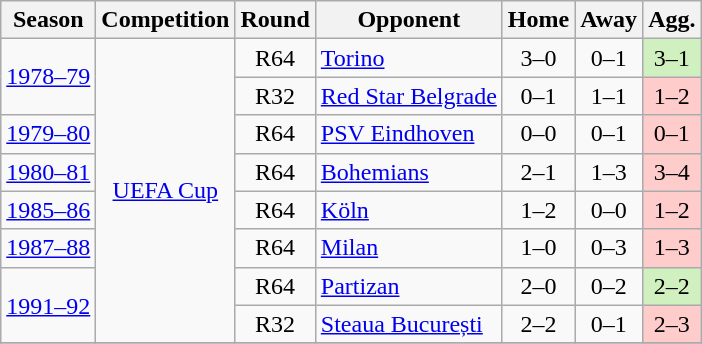<table class="wikitable">
<tr>
<th>Season</th>
<th>Competition</th>
<th>Round</th>
<th>Opponent</th>
<th>Home</th>
<th>Away</th>
<th>Agg.</th>
</tr>
<tr>
<td rowspan=2 align="center"><a href='#'>1978–79</a></td>
<td rowspan=8 align="center"><a href='#'>UEFA Cup</a></td>
<td align="center">R64</td>
<td> <a href='#'>Torino</a></td>
<td align="center">3–0</td>
<td align="center">0–1</td>
<td style="background:#D0F0C0" align="center">3–1</td>
</tr>
<tr>
<td align="center">R32</td>
<td> <a href='#'>Red Star Belgrade</a></td>
<td align="center">0–1</td>
<td align="center">1–1</td>
<td style="background:#FFCCCC" align="center">1–2</td>
</tr>
<tr>
<td align="center"><a href='#'>1979–80</a></td>
<td align="center">R64</td>
<td> <a href='#'>PSV Eindhoven</a></td>
<td align="center">0–0</td>
<td align="center">0–1</td>
<td style="background:#FFCCCC" align="center">0–1</td>
</tr>
<tr>
<td align="center"><a href='#'>1980–81</a></td>
<td align="center">R64</td>
<td> <a href='#'>Bohemians</a></td>
<td align="center">2–1</td>
<td align="center">1–3</td>
<td style="background:#FFCCCC" align="center">3–4</td>
</tr>
<tr>
<td align="center"><a href='#'>1985–86</a></td>
<td align="center">R64</td>
<td> <a href='#'>Köln</a></td>
<td align="center">1–2</td>
<td align="center">0–0</td>
<td style="background:#FFCCCC" align="center">1–2</td>
</tr>
<tr>
<td align="center"><a href='#'>1987–88</a></td>
<td align="center">R64</td>
<td> <a href='#'>Milan</a></td>
<td align="center">1–0</td>
<td align="center">0–3</td>
<td style="background:#FFCCCC" align="center">1–3</td>
</tr>
<tr>
<td rowspan=2 align="center"><a href='#'>1991–92</a></td>
<td align="center">R64</td>
<td> <a href='#'>Partizan</a></td>
<td align="center">2–0</td>
<td align="center">0–2</td>
<td style="background:#D0F0C0" align="center">2–2</td>
</tr>
<tr>
<td align="center">R32</td>
<td> <a href='#'>Steaua București</a></td>
<td align="center">2–2</td>
<td align="center">0–1</td>
<td style="background:#FFCCCC" align="center">2–3</td>
</tr>
<tr>
</tr>
</table>
